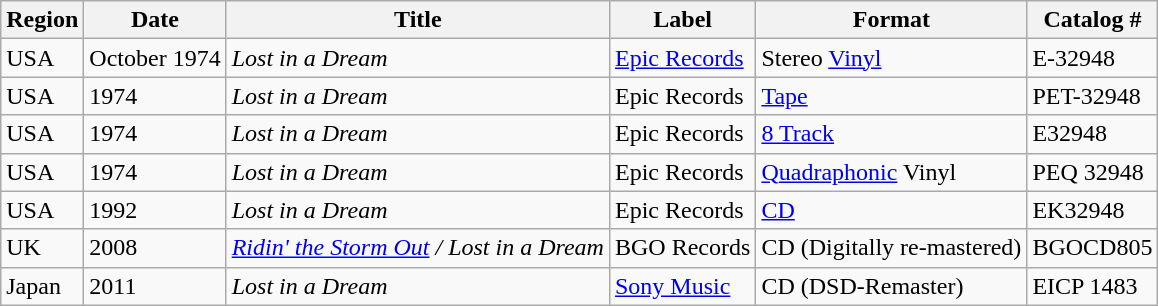<table class="wikitable">
<tr>
<th>Region</th>
<th>Date</th>
<th>Title</th>
<th>Label</th>
<th>Format</th>
<th>Catalog #</th>
</tr>
<tr>
<td>USA</td>
<td>October 1974</td>
<td><em>Lost in a Dream</em></td>
<td><a href='#'>Epic Records</a></td>
<td>Stereo <a href='#'>Vinyl</a></td>
<td>E-32948</td>
</tr>
<tr>
<td>USA</td>
<td>1974</td>
<td><em>Lost in a Dream</em></td>
<td>Epic Records</td>
<td><a href='#'>Tape</a></td>
<td>PET-32948</td>
</tr>
<tr>
<td>USA</td>
<td>1974</td>
<td><em>Lost in a Dream</em></td>
<td>Epic Records</td>
<td><a href='#'>8 Track</a></td>
<td>E32948</td>
</tr>
<tr>
<td>USA</td>
<td>1974</td>
<td><em>Lost in a Dream</em></td>
<td>Epic Records</td>
<td><a href='#'>Quadraphonic</a> Vinyl</td>
<td>PEQ 32948</td>
</tr>
<tr>
<td>USA</td>
<td>1992</td>
<td><em>Lost in a Dream</em></td>
<td>Epic Records</td>
<td><a href='#'>CD</a></td>
<td>EK32948</td>
</tr>
<tr>
<td>UK</td>
<td>2008</td>
<td><em><a href='#'>Ridin' the Storm Out</a> / Lost in a Dream</em></td>
<td>BGO Records</td>
<td>CD (Digitally re-mastered)</td>
<td>BGOCD805</td>
</tr>
<tr>
<td>Japan</td>
<td>2011</td>
<td><em>Lost in a Dream</em></td>
<td><a href='#'>Sony Music</a></td>
<td>CD (DSD-Remaster)</td>
<td>EICP 1483</td>
</tr>
</table>
